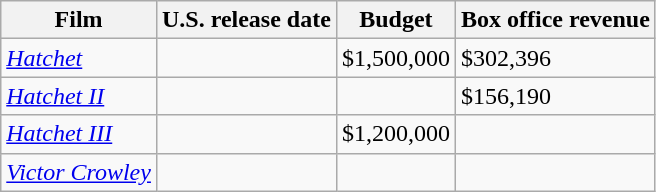<table class="wikitable">
<tr>
<th>Film</th>
<th>U.S. release date</th>
<th>Budget</th>
<th>Box office revenue</th>
</tr>
<tr>
<td><em><a href='#'>Hatchet</a></em></td>
<td></td>
<td>$1,500,000</td>
<td>$302,396</td>
</tr>
<tr>
<td><em><a href='#'>Hatchet II</a></em></td>
<td></td>
<td></td>
<td>$156,190</td>
</tr>
<tr>
<td><em><a href='#'>Hatchet III</a></em></td>
<td></td>
<td>$1,200,000</td>
<td></td>
</tr>
<tr>
<td><em><a href='#'>Victor Crowley</a></em></td>
<td></td>
<td></td>
<td></td>
</tr>
</table>
